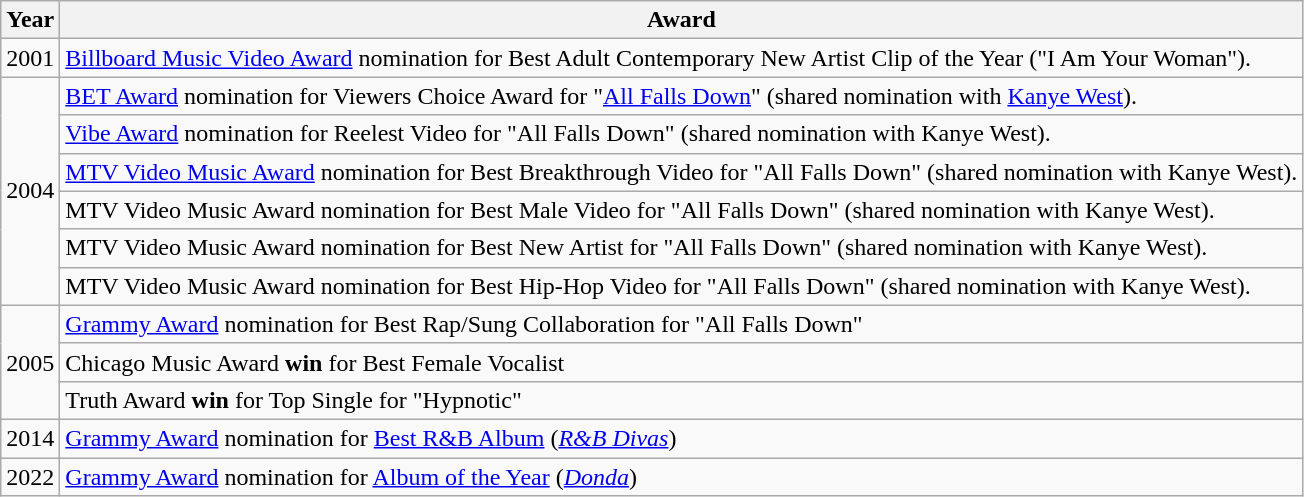<table class="wikitable">
<tr>
<th>Year</th>
<th>Award</th>
</tr>
<tr>
<td>2001</td>
<td><a href='#'>Billboard Music Video Award</a> nomination for Best Adult Contemporary New Artist Clip of the Year ("I Am Your Woman").</td>
</tr>
<tr>
<td rowspan="6">2004</td>
<td><a href='#'>BET Award</a> nomination for Viewers Choice Award for "<a href='#'>All Falls Down</a>" (shared nomination with <a href='#'>Kanye West</a>).</td>
</tr>
<tr>
<td><a href='#'>Vibe Award</a> nomination for Reelest Video for "All Falls Down" (shared nomination with Kanye West).</td>
</tr>
<tr>
<td><a href='#'>MTV Video Music Award</a> nomination for Best Breakthrough Video for "All Falls Down" (shared nomination with Kanye West).</td>
</tr>
<tr>
<td>MTV Video Music Award nomination for Best Male Video for "All Falls Down" (shared nomination with Kanye West).</td>
</tr>
<tr>
<td>MTV Video Music Award nomination for Best New Artist for "All Falls Down" (shared nomination with Kanye West).</td>
</tr>
<tr>
<td>MTV Video Music Award nomination for Best Hip-Hop Video for "All Falls Down" (shared nomination with Kanye West).</td>
</tr>
<tr>
<td rowspan="3">2005</td>
<td><a href='#'>Grammy Award</a> nomination for Best Rap/Sung Collaboration for "All Falls Down"</td>
</tr>
<tr>
<td>Chicago Music Award <strong>win</strong> for Best Female Vocalist </td>
</tr>
<tr>
<td>Truth Award <strong>win</strong> for Top Single for "Hypnotic"</td>
</tr>
<tr>
<td>2014</td>
<td><a href='#'>Grammy Award</a> nomination for <a href='#'>Best R&B Album</a> (<em><a href='#'>R&B Divas</a></em>)</td>
</tr>
<tr>
<td>2022</td>
<td><a href='#'>Grammy Award</a> nomination for <a href='#'>Album of the Year</a> (<em><a href='#'>Donda</a></em>)</td>
</tr>
</table>
